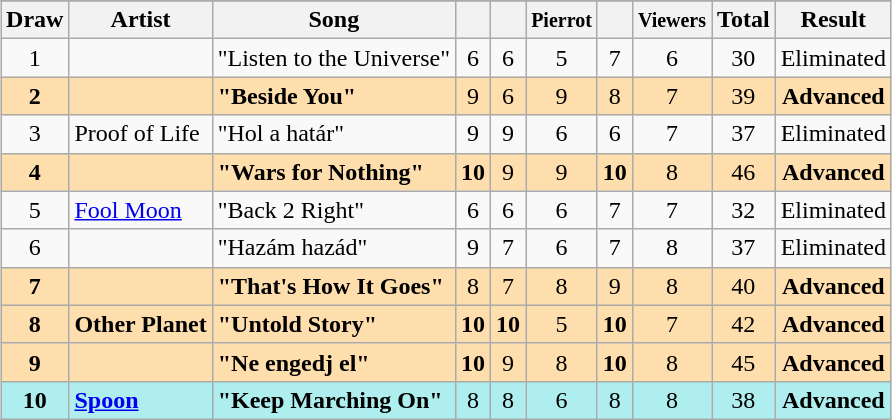<table class="sortable wikitable" style="margin: 1em auto 1em auto; text-align:center">
<tr>
</tr>
<tr>
<th>Draw</th>
<th>Artist</th>
<th>Song</th>
<th><small></small></th>
<th><small></small></th>
<th><small>Pierrot</small></th>
<th><small></small></th>
<th><small>Viewers</small></th>
<th>Total</th>
<th>Result</th>
</tr>
<tr>
<td>1</td>
<td align="left"></td>
<td align="left">"Listen to the Universe"</td>
<td>6</td>
<td>6</td>
<td>5</td>
<td>7</td>
<td>6</td>
<td>30</td>
<td>Eliminated</td>
</tr>
<tr style="background:navajowhite;">
<td><strong>2</strong></td>
<td align="left"><strong></strong></td>
<td align="left"><strong>"Beside You"</strong></td>
<td>9</td>
<td>6</td>
<td>9</td>
<td>8</td>
<td>7</td>
<td>39</td>
<td><strong>Advanced</strong></td>
</tr>
<tr>
<td>3</td>
<td align="left">Proof of Life</td>
<td align="left">"Hol a határ"</td>
<td>9</td>
<td>9</td>
<td>6</td>
<td>6</td>
<td>7</td>
<td>37</td>
<td>Eliminated</td>
</tr>
<tr style="background:navajowhite;">
<td><strong>4</strong></td>
<td align="left"><strong></strong></td>
<td align="left"><strong>"Wars for Nothing"</strong></td>
<td><strong>10</strong></td>
<td>9</td>
<td>9</td>
<td><strong>10</strong></td>
<td>8</td>
<td>46</td>
<td><strong>Advanced</strong></td>
</tr>
<tr>
<td>5</td>
<td align="left"><a href='#'>Fool Moon</a></td>
<td align="left">"Back 2 Right"</td>
<td>6</td>
<td>6</td>
<td>6</td>
<td>7</td>
<td>7</td>
<td>32</td>
<td>Eliminated</td>
</tr>
<tr>
<td>6</td>
<td align="left"></td>
<td align="left">"Hazám hazád"</td>
<td>9</td>
<td>7</td>
<td>6</td>
<td>7</td>
<td>8</td>
<td>37</td>
<td>Eliminated</td>
</tr>
<tr style="background:navajowhite;">
<td><strong>7</strong></td>
<td align="left"><strong></strong></td>
<td align="left"><strong>"That's How It Goes"</strong></td>
<td>8</td>
<td>7</td>
<td>8</td>
<td>9</td>
<td>8</td>
<td>40</td>
<td><strong>Advanced</strong></td>
</tr>
<tr style="background:navajowhite;">
<td><strong>8</strong></td>
<td align="left"><strong>Other Planet</strong></td>
<td align="left"><strong>"Untold Story"</strong></td>
<td><strong>10</strong></td>
<td><strong>10</strong></td>
<td>5</td>
<td><strong>10</strong></td>
<td>7</td>
<td>42</td>
<td><strong>Advanced</strong></td>
</tr>
<tr style="background:navajowhite;">
<td><strong>9</strong></td>
<td align="left"><strong></strong></td>
<td align="left"><strong>"Ne engedj el"</strong></td>
<td><strong>10</strong></td>
<td>9</td>
<td>8</td>
<td><strong>10</strong></td>
<td>8</td>
<td>45</td>
<td><strong>Advanced</strong></td>
</tr>
<tr style="background:paleturquoise;">
<td><strong>10</strong></td>
<td align="left"><strong><a href='#'>Spoon</a></strong></td>
<td align="left"><strong>"Keep Marching On"</strong></td>
<td>8</td>
<td>8</td>
<td>6</td>
<td>8</td>
<td>8</td>
<td>38</td>
<td><strong>Advanced</strong></td>
</tr>
</table>
